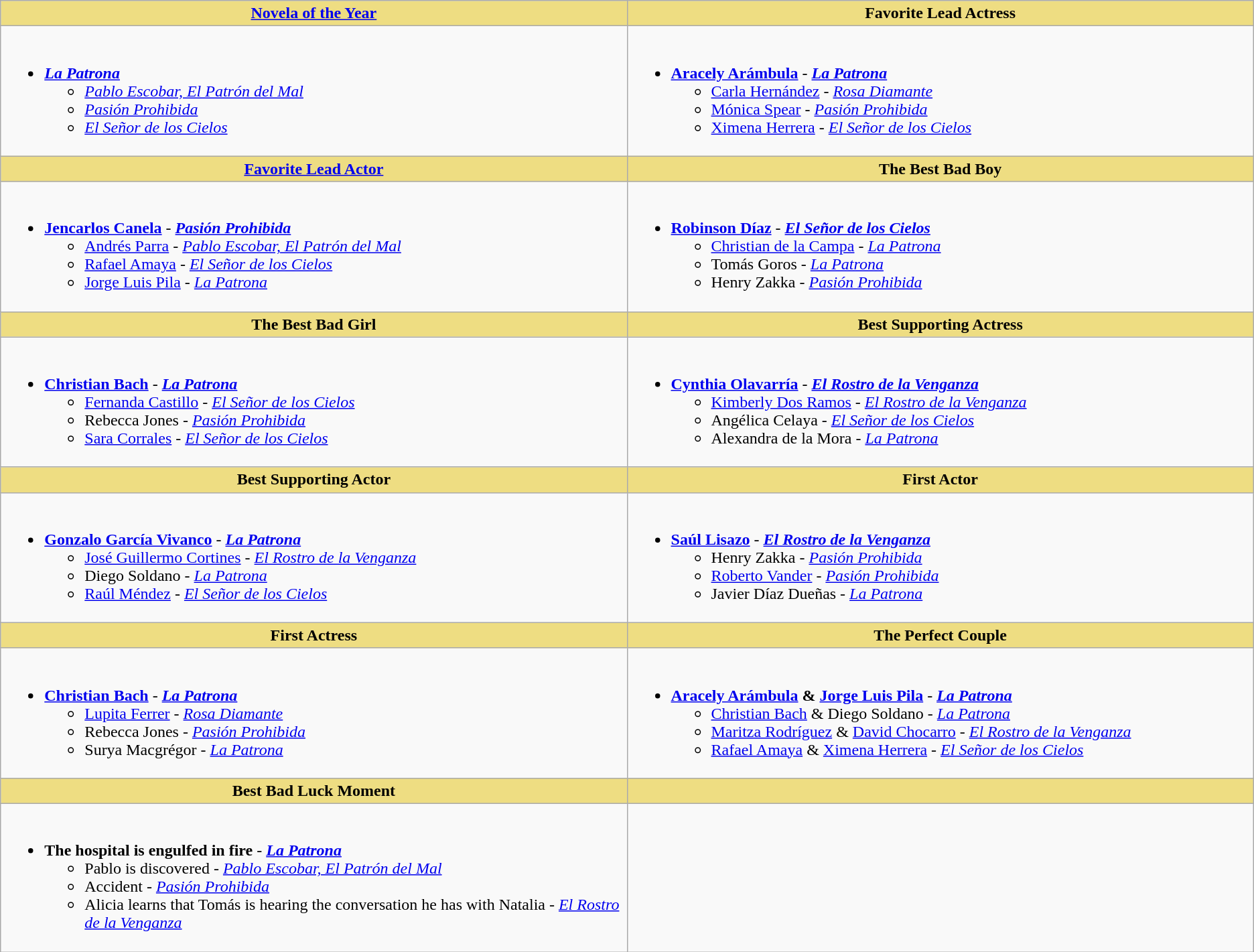<table class=wikitable>
<tr>
<th style="background:#EEDD82; width:50%"><a href='#'>Novela of the Year</a></th>
<th style="background:#EEDD82; width:50%">Favorite Lead Actress</th>
</tr>
<tr>
<td valign="top"><br><ul><li><strong><em><a href='#'>La Patrona</a></em></strong><ul><li><em><a href='#'>Pablo Escobar, El Patrón del Mal</a></em></li><li><em><a href='#'>Pasión Prohibida</a></em></li><li><em><a href='#'>El Señor de los Cielos</a></em></li></ul></li></ul></td>
<td valign="top"><br><ul><li><strong><a href='#'>Aracely Arámbula</a></strong> - <strong><em><a href='#'>La Patrona</a></em></strong><ul><li><a href='#'>Carla Hernández</a> - <em><a href='#'>Rosa Diamante</a></em></li><li><a href='#'>Mónica Spear</a> - <em><a href='#'>Pasión Prohibida</a></em></li><li><a href='#'>Ximena Herrera</a> - <em><a href='#'>El Señor de los Cielos</a></em></li></ul></li></ul></td>
</tr>
<tr>
<th style="background:#EEDD82; width:50%"><a href='#'>Favorite Lead Actor</a></th>
<th style="background:#EEDD82; width:50%">The Best Bad Boy</th>
</tr>
<tr>
<td valign="top"><br><ul><li><strong><a href='#'>Jencarlos Canela</a></strong> - <strong><em><a href='#'>Pasión Prohibida</a></em></strong><ul><li><a href='#'>Andrés Parra</a> - <em><a href='#'>Pablo Escobar, El Patrón del Mal</a></em></li><li><a href='#'>Rafael Amaya</a> - <em><a href='#'>El Señor de los Cielos</a></em></li><li><a href='#'>Jorge Luis Pila</a> - <em><a href='#'>La Patrona</a></em></li></ul></li></ul></td>
<td valign="top"><br><ul><li><strong><a href='#'>Robinson Díaz</a></strong> - <strong><em><a href='#'>El Señor de los Cielos</a></em></strong><ul><li><a href='#'>Christian de la Campa</a> - <em><a href='#'>La Patrona</a></em></li><li>Tomás Goros - <em><a href='#'>La Patrona</a></em></li><li>Henry Zakka - <em><a href='#'>Pasión Prohibida</a></em></li></ul></li></ul></td>
</tr>
<tr>
<th style="background:#EEDD82; width:50%">The Best Bad Girl</th>
<th style="background:#EEDD82; width:50%">Best Supporting Actress</th>
</tr>
<tr>
<td valign="top"><br><ul><li><strong><a href='#'>Christian Bach</a></strong> - <strong><em><a href='#'>La Patrona</a></em></strong><ul><li><a href='#'>Fernanda Castillo</a> - <em><a href='#'>El Señor de los Cielos</a></em></li><li>Rebecca Jones - <em><a href='#'>Pasión Prohibida</a></em></li><li><a href='#'>Sara Corrales</a> - <em><a href='#'>El Señor de los Cielos</a></em></li></ul></li></ul></td>
<td valign="top"><br><ul><li><strong><a href='#'>Cynthia Olavarría</a></strong> - <strong><em><a href='#'>El Rostro de la Venganza</a></em></strong><ul><li><a href='#'>Kimberly Dos Ramos</a> - <em><a href='#'>El Rostro de la Venganza</a></em></li><li>Angélica Celaya - <em><a href='#'>El Señor de los Cielos</a></em></li><li>Alexandra de la Mora - <em><a href='#'>La Patrona</a></em></li></ul></li></ul></td>
</tr>
<tr>
<th style="background:#EEDD82; width:50%">Best Supporting Actor</th>
<th style="background:#EEDD82; width:50%">First Actor</th>
</tr>
<tr>
<td valign="top"><br><ul><li><strong><a href='#'>Gonzalo García Vivanco</a></strong> - <strong><em><a href='#'>La Patrona</a></em></strong><ul><li><a href='#'>José Guillermo Cortines</a> - <em><a href='#'>El Rostro de la Venganza</a></em></li><li>Diego Soldano - <em><a href='#'>La Patrona</a></em></li><li><a href='#'>Raúl Méndez</a> - <em><a href='#'>El Señor de los Cielos</a></em></li></ul></li></ul></td>
<td valign="top"><br><ul><li><strong><a href='#'>Saúl Lisazo</a></strong> - <strong><em><a href='#'>El Rostro de la Venganza</a></em></strong><ul><li>Henry Zakka - <em><a href='#'>Pasión Prohibida</a></em></li><li><a href='#'>Roberto Vander</a> - <em><a href='#'>Pasión Prohibida</a></em></li><li>Javier Díaz Dueñas - <em><a href='#'>La Patrona</a></em></li></ul></li></ul></td>
</tr>
<tr>
<th style="background:#EEDD82; width:50%">First Actress</th>
<th style="background:#EEDD82; width:50%">The Perfect Couple</th>
</tr>
<tr>
<td valign="top"><br><ul><li><strong><a href='#'>Christian Bach</a></strong> - <strong><em><a href='#'>La Patrona</a></em></strong><ul><li><a href='#'>Lupita Ferrer</a> - <em><a href='#'>Rosa Diamante</a></em></li><li>Rebecca Jones - <em><a href='#'>Pasión Prohibida</a></em></li><li>Surya Macgrégor - <em><a href='#'>La Patrona</a></em></li></ul></li></ul></td>
<td valign="top"><br><ul><li><strong><a href='#'>Aracely Arámbula</a> & <a href='#'>Jorge Luis Pila</a></strong> - <strong><em><a href='#'>La Patrona</a></em></strong><ul><li><a href='#'>Christian Bach</a> & Diego Soldano - <em><a href='#'>La Patrona</a></em></li><li><a href='#'>Maritza Rodríguez</a> & <a href='#'>David Chocarro</a> - <em><a href='#'>El Rostro de la Venganza</a></em></li><li><a href='#'>Rafael Amaya</a> & <a href='#'>Ximena Herrera</a> - <em><a href='#'>El Señor de los Cielos</a></em></li></ul></li></ul></td>
</tr>
<tr>
<th style="background:#EEDD82; width:50%">Best Bad Luck Moment</th>
<th style="background:#EEDD82; width:50%"></th>
</tr>
<tr>
<td valign="top"><br><ul><li><strong>The hospital is engulfed in fire</strong> - <strong><em><a href='#'>La Patrona</a></em></strong><ul><li>Pablo is discovered - <em><a href='#'>Pablo Escobar, El Patrón del Mal</a></em></li><li>Accident - <em><a href='#'>Pasión Prohibida</a></em></li><li>Alicia learns that Tomás is hearing the conversation he has with Natalia - <em><a href='#'>El Rostro de la Venganza</a></em></li></ul></li></ul></td>
</tr>
</table>
